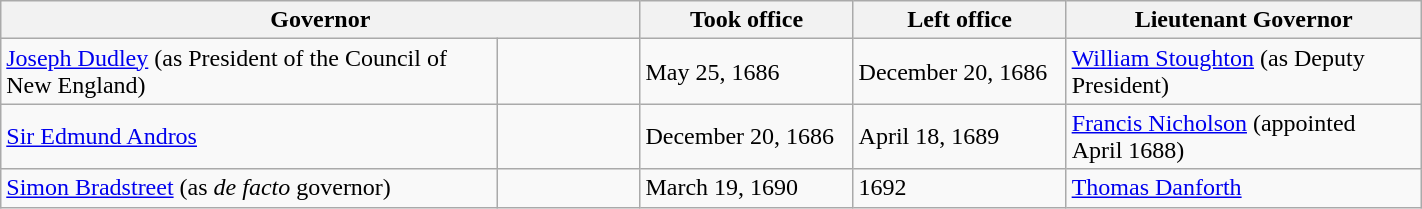<table class=wikitable width=75%>
<tr>
<th scope="col" colspan=2 width=45%>Governor</th>
<th scope="col">Took office</th>
<th scope="col">Left office</th>
<th scope="col" width=25%>Lieutenant Governor</th>
</tr>
<tr>
<td scope="col" width=35%><a href='#'>Joseph Dudley</a> (as President of the Council of New England)</td>
<td scope="col" width=50px></td>
<td>May 25, 1686</td>
<td>December 20, 1686</td>
<td><a href='#'>William Stoughton</a> (as Deputy President)</td>
</tr>
<tr>
<td><a href='#'>Sir Edmund Andros</a></td>
<td></td>
<td>December 20, 1686</td>
<td>April 18, 1689</td>
<td><a href='#'>Francis Nicholson</a> (appointed April 1688)</td>
</tr>
<tr>
<td><a href='#'>Simon Bradstreet</a> (as <em>de facto</em> governor)</td>
<td></td>
<td>March 19, 1690</td>
<td>1692</td>
<td><a href='#'>Thomas Danforth</a></td>
</tr>
</table>
